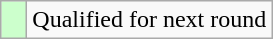<table class="wikitable">
<tr>
<td style="width:10px; background:#cfc"></td>
<td>Qualified for next round</td>
</tr>
</table>
